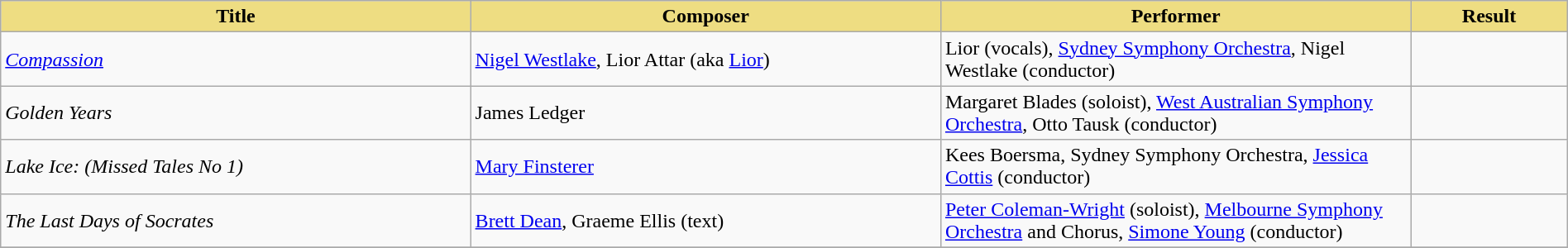<table class="wikitable" width=100%>
<tr>
<th style="width:30%;background:#EEDD82;">Title</th>
<th style="width:30%;background:#EEDD82;">Composer</th>
<th style="width:30%;background:#EEDD82;">Performer</th>
<th style="width:10%;background:#EEDD82;">Result<br></th>
</tr>
<tr>
<td><em><a href='#'>Compassion</a></em></td>
<td><a href='#'>Nigel Westlake</a>, Lior Attar (aka <a href='#'>Lior</a>)</td>
<td>Lior (vocals), <a href='#'>Sydney Symphony Orchestra</a>, Nigel Westlake (conductor)</td>
<td></td>
</tr>
<tr>
<td><em>Golden Years</em></td>
<td>James Ledger</td>
<td>Margaret Blades (soloist), <a href='#'>West Australian Symphony Orchestra</a>, Otto Tausk (conductor)</td>
<td></td>
</tr>
<tr>
<td><em>Lake Ice: (Missed Tales No 1)</em></td>
<td><a href='#'>Mary Finsterer</a></td>
<td>Kees Boersma, Sydney Symphony Orchestra, <a href='#'>Jessica Cottis</a> (conductor)</td>
<td></td>
</tr>
<tr>
<td><em>The Last Days of Socrates</em></td>
<td><a href='#'>Brett Dean</a>, Graeme Ellis (text)</td>
<td><a href='#'>Peter Coleman-Wright</a> (soloist), <a href='#'>Melbourne Symphony Orchestra</a> and Chorus, <a href='#'>Simone Young</a> (conductor)</td>
<td></td>
</tr>
<tr>
</tr>
</table>
